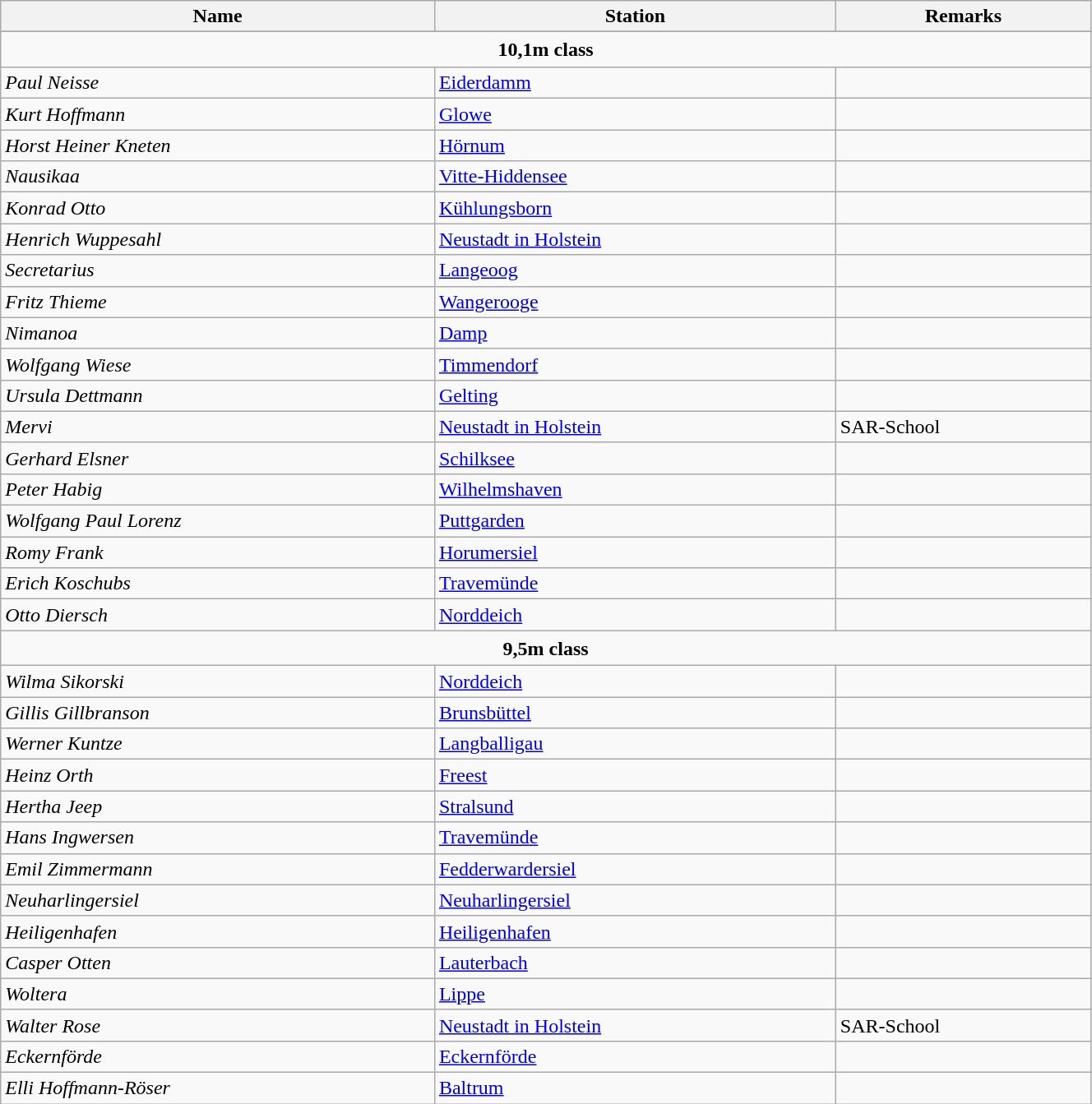<table class="wikitable" width="70%">
<tr>
<th><strong>Name</strong></th>
<th><strong>Station</strong></th>
<th><strong>Remarks</strong></th>
</tr>
<tr>
</tr>
<tr>
<td colspan="3" style="background color:#cfcfcf; text-align:center; padding:0.3em"><strong>10,1m class</strong></td>
</tr>
<tr>
<td><em>Paul Neisse</em></td>
<td><a href='#'>Eiderdamm</a></td>
<td></td>
</tr>
<tr>
<td><em>Kurt Hoffmann</em></td>
<td><a href='#'>Glowe</a></td>
<td></td>
</tr>
<tr>
<td><em>Horst Heiner Kneten</em></td>
<td><a href='#'>Hörnum</a></td>
<td></td>
</tr>
<tr>
<td><em>Nausikaa</em></td>
<td><a href='#'>Vitte-Hiddensee</a></td>
<td></td>
</tr>
<tr>
<td><em>Konrad Otto</em></td>
<td><a href='#'>Kühlungsborn</a></td>
<td></td>
</tr>
<tr>
<td><em>Henrich Wuppesahl</em></td>
<td><a href='#'>Neustadt in Holstein</a></td>
<td></td>
</tr>
<tr>
<td><em>Secretarius</em></td>
<td><a href='#'>Langeoog</a></td>
<td></td>
</tr>
<tr>
<td><em>Fritz Thieme</em></td>
<td><a href='#'>Wangerooge</a></td>
<td></td>
</tr>
<tr>
<td><em>Nimanoa</em></td>
<td><a href='#'>Damp</a></td>
<td></td>
</tr>
<tr>
<td><em>Wolfgang Wiese</em></td>
<td><a href='#'>Timmendorf</a></td>
<td></td>
</tr>
<tr>
<td><em>Ursula Dettmann</em></td>
<td><a href='#'>Gelting</a></td>
<td></td>
</tr>
<tr>
<td><em>Mervi</em></td>
<td><a href='#'>Neustadt in Holstein</a></td>
<td>SAR-School</td>
</tr>
<tr>
<td><em>Gerhard Elsner</em></td>
<td><a href='#'>Schilksee</a></td>
<td></td>
</tr>
<tr>
<td><em>Peter Habig</em></td>
<td><a href='#'>Wilhelmshaven</a></td>
<td></td>
</tr>
<tr>
<td><em>Wolfgang Paul Lorenz</em></td>
<td><a href='#'>Puttgarden</a></td>
<td></td>
</tr>
<tr>
<td><em>Romy Frank</em></td>
<td><a href='#'>Horumersiel</a></td>
<td></td>
</tr>
<tr>
<td><em>Erich Koschubs</em></td>
<td><a href='#'>Travemünde</a></td>
<td></td>
</tr>
<tr>
<td><em>Otto Diersch</em></td>
<td><a href='#'>Norddeich</a></td>
<td></td>
</tr>
<tr>
<td colspan="3" style="background color:#cfcfcf; text-align:center; padding:0.3em"><strong>9,5m class</strong></td>
</tr>
<tr>
<td><em>Wilma Sikorski</em></td>
<td><a href='#'>Norddeich</a></td>
<td></td>
</tr>
<tr>
<td><em>Gillis Gillbranson</em></td>
<td><a href='#'>Brunsbüttel</a></td>
<td></td>
</tr>
<tr>
<td><em>Werner Kuntze</em></td>
<td><a href='#'>Langballigau</a></td>
<td></td>
</tr>
<tr>
<td><em>Heinz Orth</em></td>
<td><a href='#'>Freest</a></td>
<td></td>
</tr>
<tr>
<td><em>Hertha Jeep</em></td>
<td><a href='#'>Stralsund</a></td>
<td></td>
</tr>
<tr>
<td><em>Hans Ingwersen</em></td>
<td><a href='#'>Travemünde</a></td>
<td></td>
</tr>
<tr>
<td><em>Emil Zimmermann</em></td>
<td><a href='#'>Fedderwardersiel</a></td>
<td></td>
</tr>
<tr>
<td><em>Neuharlingersiel</em></td>
<td><a href='#'>Neuharlingersiel</a></td>
<td></td>
</tr>
<tr>
<td><em>Heiligenhafen</em></td>
<td><a href='#'>Heiligenhafen</a></td>
<td></td>
</tr>
<tr>
<td><em>Casper Otten</em></td>
<td><a href='#'>Lauterbach</a></td>
<td></td>
</tr>
<tr>
<td><em>Woltera</em></td>
<td><a href='#'>Lippe</a></td>
<td></td>
</tr>
<tr>
<td><em>Walter Rose</em></td>
<td><a href='#'>Neustadt in Holstein</a></td>
<td>SAR-School</td>
</tr>
<tr>
<td><em>Eckernförde</em></td>
<td><a href='#'>Eckernförde</a></td>
<td></td>
</tr>
<tr>
<td><em>Elli Hoffmann-Röser</em></td>
<td><a href='#'>Baltrum</a></td>
<td></td>
</tr>
</table>
